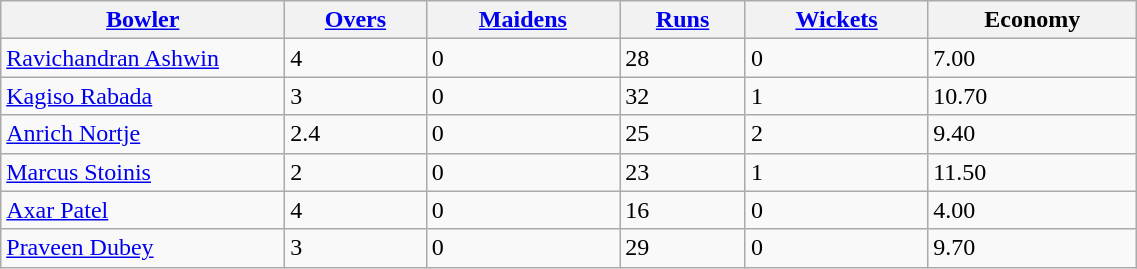<table class=wikitable style="width: 60%;">
<tr>
<th width="25%"><a href='#'>Bowler</a></th>
<th><a href='#'>Overs</a></th>
<th><a href='#'>Maidens</a></th>
<th><a href='#'>Runs</a></th>
<th><a href='#'>Wickets</a></th>
<th>Economy</th>
</tr>
<tr>
<td><a href='#'>Ravichandran Ashwin</a></td>
<td>4</td>
<td>0</td>
<td>28</td>
<td>0</td>
<td>7.00</td>
</tr>
<tr>
<td><a href='#'>Kagiso Rabada</a></td>
<td>3</td>
<td>0</td>
<td>32</td>
<td>1</td>
<td>10.70</td>
</tr>
<tr>
<td><a href='#'>Anrich Nortje</a></td>
<td>2.4</td>
<td>0</td>
<td>25</td>
<td>2</td>
<td>9.40</td>
</tr>
<tr>
<td><a href='#'>Marcus Stoinis</a></td>
<td>2</td>
<td>0</td>
<td>23</td>
<td>1</td>
<td>11.50</td>
</tr>
<tr>
<td><a href='#'>Axar Patel</a></td>
<td>4</td>
<td>0</td>
<td>16</td>
<td>0</td>
<td>4.00</td>
</tr>
<tr>
<td><a href='#'>Praveen Dubey</a></td>
<td>3</td>
<td>0</td>
<td>29</td>
<td>0</td>
<td>9.70</td>
</tr>
</table>
